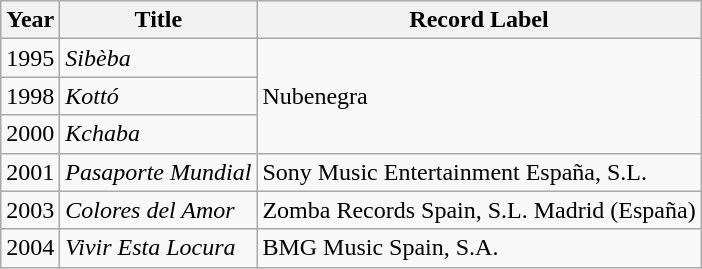<table class="wikitable">
<tr>
<th>Year</th>
<th>Title</th>
<th>Record Label</th>
</tr>
<tr>
<td>1995</td>
<td><em>Sibèba</em></td>
<td rowspan="3">Nubenegra</td>
</tr>
<tr>
<td>1998</td>
<td><em>Kottó</em></td>
</tr>
<tr>
<td>2000</td>
<td><em>Kchaba</em></td>
</tr>
<tr>
<td>2001</td>
<td><em>Pasaporte Mundial</em></td>
<td>Sony Music Entertainment España, S.L.</td>
</tr>
<tr>
<td>2003</td>
<td><em>Colores del Amor</em></td>
<td>Zomba Records Spain, S.L. Madrid (España)</td>
</tr>
<tr>
<td>2004</td>
<td><em>Vivir Esta Locura</em></td>
<td>BMG Music Spain, S.A.</td>
</tr>
</table>
